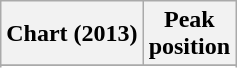<table class="wikitable plainrowheaders">
<tr>
<th>Chart (2013)</th>
<th>Peak<br>position</th>
</tr>
<tr>
</tr>
<tr>
</tr>
<tr>
</tr>
</table>
